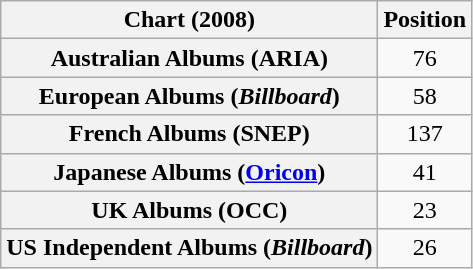<table class="wikitable sortable plainrowheaders" style="text-align:center">
<tr>
<th scope="col">Chart (2008)</th>
<th scope="col">Position</th>
</tr>
<tr>
<th scope="row">Australian Albums (ARIA)</th>
<td>76</td>
</tr>
<tr>
<th scope="row">European Albums (<em>Billboard</em>)</th>
<td>58</td>
</tr>
<tr>
<th scope="row">French Albums (SNEP)</th>
<td>137</td>
</tr>
<tr>
<th scope="row">Japanese Albums (<a href='#'>Oricon</a>)</th>
<td>41</td>
</tr>
<tr>
<th scope="row">UK Albums (OCC)</th>
<td>23</td>
</tr>
<tr>
<th scope="row">US Independent Albums (<em>Billboard</em>)</th>
<td>26</td>
</tr>
</table>
